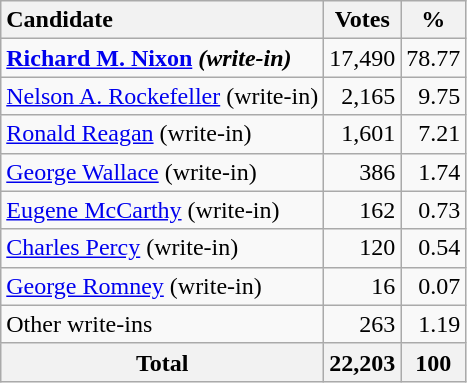<table class="wikitable sortable plainrowheaders" style="text-align:right">
<tr>
<th style="text-align:left;">Candidate</th>
<th>Votes</th>
<th>%</th>
</tr>
<tr>
<td style="text-align:left;"><strong><a href='#'>Richard M. Nixon</a> <em>(write-in)<strong><em></td>
<td></strong>17,490<strong></td>
<td></strong>78.77<strong></td>
</tr>
<tr>
<td style="text-align:left;"><a href='#'>Nelson A. Rockefeller</a> </em>(write-in)<em></td>
<td>2,165</td>
<td>9.75</td>
</tr>
<tr>
<td style="text-align:left;"><a href='#'>Ronald Reagan</a> </em>(write-in)<em></td>
<td>1,601</td>
<td>7.21</td>
</tr>
<tr>
<td style="text-align:left;"><a href='#'>George Wallace</a> </em>(write-in)<em></td>
<td>386</td>
<td>1.74</td>
</tr>
<tr>
<td style="text-align:left;"><a href='#'>Eugene McCarthy</a> </em>(write-in)<em></td>
<td>162</td>
<td>0.73</td>
</tr>
<tr>
<td style="text-align:left;"><a href='#'>Charles Percy</a> </em>(write-in)<em></td>
<td>120</td>
<td>0.54</td>
</tr>
<tr>
<td style="text-align:left;"><a href='#'>George Romney</a> </em>(write-in)<em></td>
<td>16</td>
<td>0.07</td>
</tr>
<tr>
<td style="text-align:left;"></em>Other write-ins<em></td>
<td>263</td>
<td>1.19</td>
</tr>
<tr class="sortbottom">
<th>Total</th>
<th>22,203</th>
<th>100</th>
</tr>
</table>
